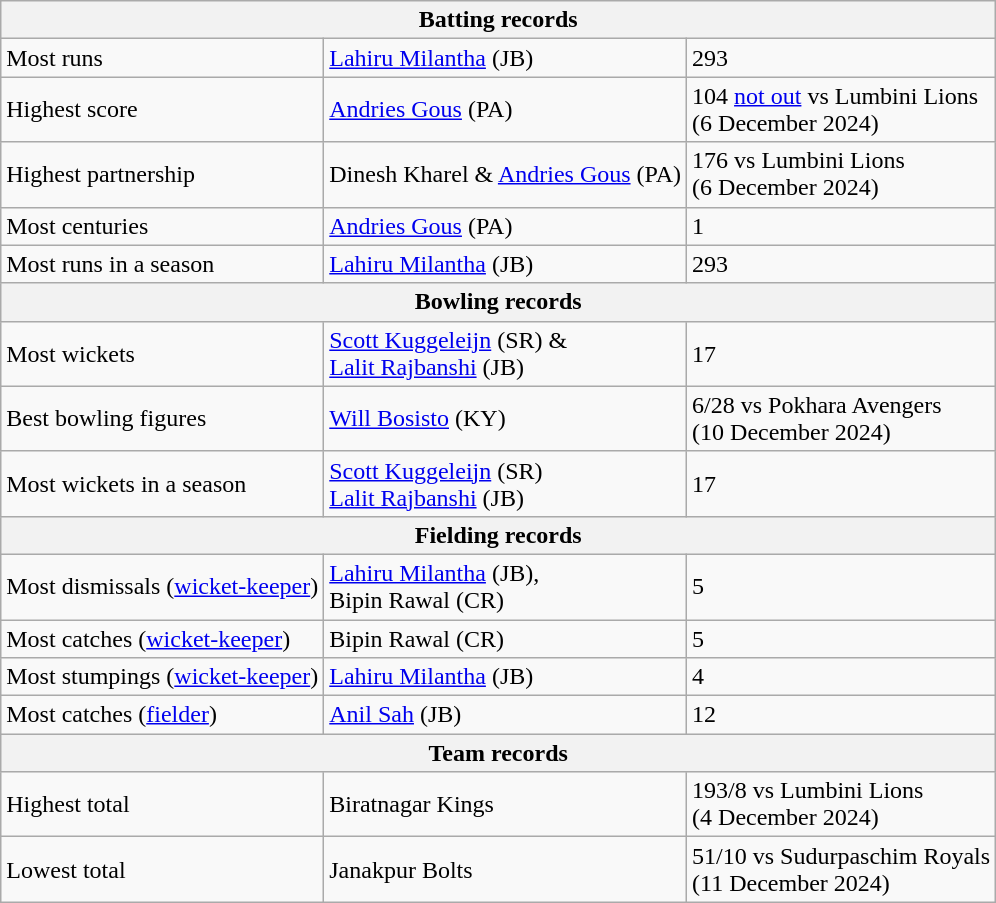<table class="wikitable">
<tr>
<th colspan="3">Batting records</th>
</tr>
<tr>
<td>Most runs</td>
<td><a href='#'>Lahiru Milantha</a> (JB)</td>
<td>293</td>
</tr>
<tr>
<td>Highest score</td>
<td><a href='#'>Andries Gous</a> (PA)</td>
<td>104 <a href='#'>not out</a> vs Lumbini Lions <br> (6 December 2024)</td>
</tr>
<tr>
<td>Highest partnership</td>
<td>Dinesh Kharel & <a href='#'>Andries Gous</a> (PA)</td>
<td>176 vs Lumbini Lions <br> (6 December 2024)</td>
</tr>
<tr>
<td>Most centuries</td>
<td><a href='#'>Andries Gous</a> (PA)</td>
<td>1</td>
</tr>
<tr>
<td>Most runs in a season</td>
<td><a href='#'>Lahiru Milantha</a> (JB)</td>
<td>293</td>
</tr>
<tr>
<th colspan="3">Bowling records</th>
</tr>
<tr>
<td>Most wickets</td>
<td><a href='#'>Scott Kuggeleijn</a> (SR) & <br> <a href='#'>Lalit Rajbanshi</a> (JB)</td>
<td>17</td>
</tr>
<tr>
<td>Best bowling figures</td>
<td><a href='#'>Will Bosisto</a> (KY)</td>
<td>6/28 vs Pokhara Avengers <br>(10 December 2024)</td>
</tr>
<tr>
<td>Most wickets in a season</td>
<td><a href='#'>Scott Kuggeleijn</a> (SR)  <br> <a href='#'>Lalit Rajbanshi</a> (JB)</td>
<td>17</td>
</tr>
<tr>
<th colspan="3">Fielding records</th>
</tr>
<tr>
<td>Most dismissals (<a href='#'>wicket-keeper</a>)</td>
<td><a href='#'>Lahiru Milantha</a> (JB), <br> Bipin Rawal (CR)</td>
<td>5</td>
</tr>
<tr>
<td>Most catches (<a href='#'>wicket-keeper</a>)</td>
<td>Bipin Rawal (CR)</td>
<td>5</td>
</tr>
<tr>
<td>Most stumpings (<a href='#'>wicket-keeper</a>)</td>
<td><a href='#'>Lahiru Milantha</a> (JB)</td>
<td>4</td>
</tr>
<tr>
<td>Most catches (<a href='#'>fielder</a>)</td>
<td><a href='#'>Anil Sah</a> (JB)</td>
<td>12</td>
</tr>
<tr>
<th colspan="3">Team records</th>
</tr>
<tr>
<td>Highest total</td>
<td>Biratnagar Kings</td>
<td>193/8 vs Lumbini Lions <br> (4 December 2024)</td>
</tr>
<tr>
<td>Lowest total</td>
<td>Janakpur Bolts</td>
<td>51/10 vs Sudurpaschim Royals <br>(11 December 2024)</td>
</tr>
</table>
